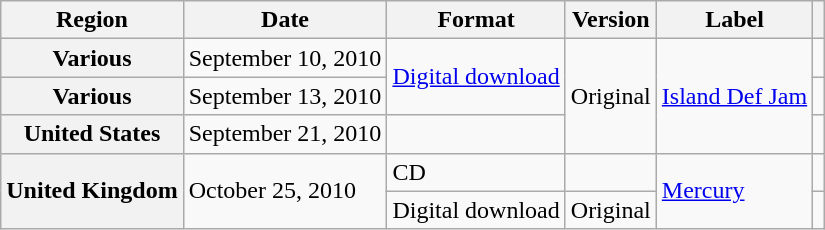<table class="wikitable plainrowheaders">
<tr>
<th scope="col">Region</th>
<th scope="col">Date</th>
<th scope="col">Format</th>
<th scope="col">Version</th>
<th scope="col">Label</th>
<th scope="col"></th>
</tr>
<tr>
<th scope="row">Various</th>
<td>September 10, 2010</td>
<td rowspan="2"><a href='#'>Digital download</a></td>
<td rowspan="3">Original</td>
<td rowspan="3"><a href='#'>Island Def Jam</a></td>
<td align="center"><br></td>
</tr>
<tr>
<th scope="row">Various</th>
<td>September 13, 2010</td>
<td align="center"><br></td>
</tr>
<tr>
<th scope="row">United States</th>
<td>September 21, 2010</td>
<td></td>
<td align="center"></td>
</tr>
<tr>
<th rowspan="2" scope="row">United Kingdom</th>
<td rowspan="2">October 25, 2010</td>
<td>CD</td>
<td></td>
<td rowspan="2"><a href='#'>Mercury</a></td>
<td align="center"></td>
</tr>
<tr>
<td>Digital download</td>
<td>Original</td>
<td align="center"></td>
</tr>
</table>
